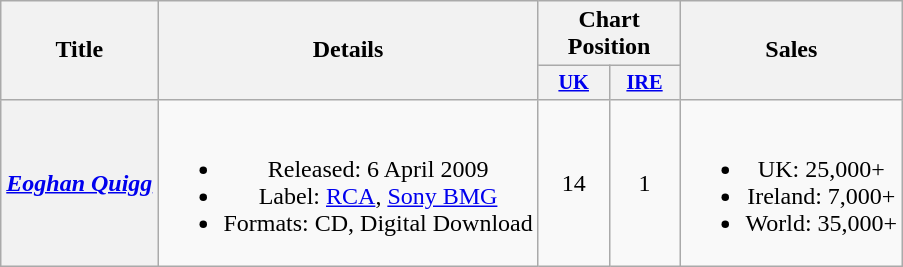<table class="wikitable plainrowheaders" style="text-align:center;">
<tr>
<th scope="col" rowspan="2">Title</th>
<th scope="col" rowspan="2">Details</th>
<th scope="col" colspan="2">Chart Position</th>
<th scope="col" rowspan="2">Sales</th>
</tr>
<tr>
<th scope="col" style="width:3em;font-size:85%;"><a href='#'>UK</a><br></th>
<th scope="col" style="width:3em;font-size:85%;"><a href='#'>IRE</a><br></th>
</tr>
<tr>
<th scope="row"><em><a href='#'>Eoghan Quigg</a></em></th>
<td><br><ul><li>Released: 6 April 2009</li><li>Label: <a href='#'>RCA</a>, <a href='#'>Sony BMG</a></li><li>Formats: CD, Digital Download</li></ul></td>
<td>14</td>
<td>1</td>
<td><br><ul><li>UK: 25,000+</li><li>Ireland: 7,000+</li><li>World: 35,000+</li></ul></td>
</tr>
</table>
